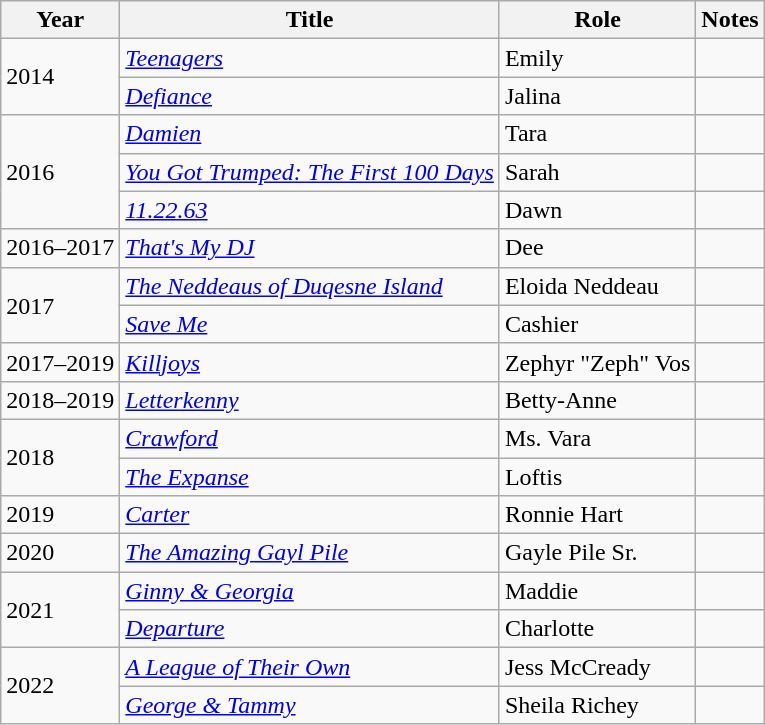<table class="wikitable sortable">
<tr>
<th>Year</th>
<th>Title</th>
<th>Role</th>
<th>Notes</th>
</tr>
<tr>
<td rowspan="2">2014</td>
<td><a href='#'><em>Teenagers</em></a></td>
<td>Emily</td>
<td></td>
</tr>
<tr>
<td><a href='#'><em>Defiance</em></a></td>
<td>Jalina</td>
<td></td>
</tr>
<tr>
<td rowspan="3">2016</td>
<td><a href='#'><em>Damien</em></a></td>
<td>Tara</td>
<td></td>
</tr>
<tr>
<td><em><a href='#'>You Got Trumped: The First 100 Days</a></em></td>
<td>Sarah</td>
<td></td>
</tr>
<tr>
<td><em><a href='#'>11.22.63</a></em></td>
<td>Dawn</td>
<td></td>
</tr>
<tr>
<td>2016–2017</td>
<td><em><a href='#'>That's My DJ</a></em></td>
<td>Dee</td>
<td></td>
</tr>
<tr>
<td rowspan="2">2017</td>
<td data-sort-value="Neddeaus of Duqesne Island, The"><em><a href='#'>The Neddeaus of Duqesne Island</a></em></td>
<td>Eloida Neddeau</td>
<td></td>
</tr>
<tr>
<td><a href='#'><em>Save Me</em></a></td>
<td>Cashier</td>
<td></td>
</tr>
<tr>
<td>2017–2019</td>
<td><em><a href='#'>Killjoys</a></em></td>
<td>Zephyr "Zeph" Vos</td>
<td></td>
</tr>
<tr>
<td>2018–2019</td>
<td><a href='#'><em>Letterkenny</em></a></td>
<td>Betty-Anne</td>
<td></td>
</tr>
<tr>
<td rowspan="2">2018</td>
<td><a href='#'><em>Crawford</em></a></td>
<td>Ms. Vara</td>
<td></td>
</tr>
<tr>
<td data-sort-value="Expanse, The"><a href='#'><em>The Expanse</em></a></td>
<td>Loftis</td>
<td></td>
</tr>
<tr>
<td>2019</td>
<td><a href='#'><em>Carter</em></a></td>
<td>Ronnie Hart</td>
<td></td>
</tr>
<tr>
<td>2020</td>
<td data-sort-value="Amazing Gayl Pile, The"><em><a href='#'>The Amazing Gayl Pile</a></em></td>
<td>Gayle Pile Sr.</td>
<td></td>
</tr>
<tr>
<td rowspan="2">2021</td>
<td><em><a href='#'>Ginny & Georgia</a></em></td>
<td>Maddie</td>
<td></td>
</tr>
<tr>
<td><a href='#'><em>Departure</em></a></td>
<td>Charlotte</td>
<td></td>
</tr>
<tr>
<td rowspan="2">2022</td>
<td data-sort-value="League of Their Own, A"><a href='#'><em>A League of Their Own</em></a></td>
<td>Jess McCready</td>
<td></td>
</tr>
<tr>
<td><em><a href='#'>George & Tammy</a></em></td>
<td>Sheila Richey</td>
<td></td>
</tr>
</table>
